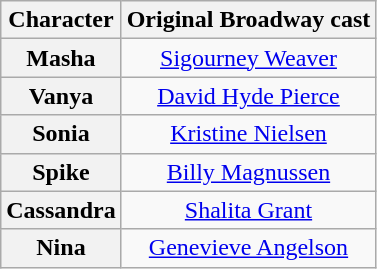<table class=wikitable>
<tr>
<th scope=col>Character</th>
<th scope=col class=unsortable>Original Broadway cast</th>
</tr>
<tr>
<th scope=row>Masha</th>
<td align=center colspan=1><a href='#'>Sigourney Weaver</a></td>
</tr>
<tr>
<th scope=row>Vanya</th>
<td align=center colspan=1><a href='#'>David Hyde Pierce</a></td>
</tr>
<tr>
<th scope=row>Sonia</th>
<td align=center colspan=1><a href='#'>Kristine Nielsen</a></td>
</tr>
<tr>
<th scope=row>Spike</th>
<td align=center colspan=1><a href='#'>Billy Magnussen</a></td>
</tr>
<tr>
<th scope=row>Cassandra</th>
<td align=center colspan=1><a href='#'>Shalita Grant</a></td>
</tr>
<tr>
<th scope=row>Nina</th>
<td align=center colspan=1><a href='#'>Genevieve Angelson</a></td>
</tr>
</table>
